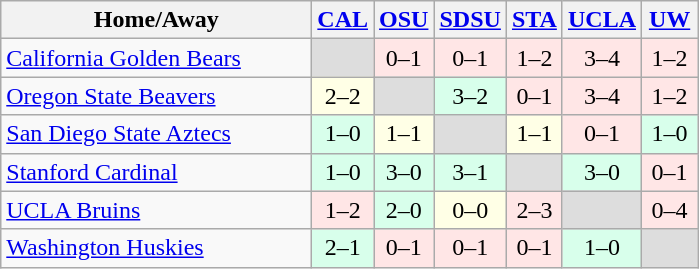<table class="wikitable" style="text-align: center">
<tr>
<th width="200">Home/Away</th>
<th width="30"><a href='#'>CAL</a></th>
<th width="30"><a href='#'>OSU</a></th>
<th width="30"><a href='#'>SDSU</a></th>
<th width="30"><a href='#'>STA</a></th>
<th width="30"><a href='#'>UCLA</a></th>
<th width="30"><a href='#'>UW</a></th>
</tr>
<tr>
<td align=left><a href='#'>California Golden Bears</a></td>
<td style=background:#ddd;"></td>
<td bgcolor=#FFE6E6>0–1</td>
<td bgcolor=#FFE6E6>0–1</td>
<td bgcolor=#FFE6E6>1–2</td>
<td bgcolor=#FFE6E6>3–4</td>
<td bgcolor=#FFE6E6>1–2</td>
</tr>
<tr>
<td align=left><a href='#'>Oregon State Beavers</a></td>
<td bgcolor="#FFFFE6">2–2</td>
<td style=background:#ddd;"></td>
<td bgcolor="#D8FFEB">3–2</td>
<td bgcolor=#FFE6E6>0–1</td>
<td bgcolor=#FFE6E6>3–4</td>
<td bgcolor=#FFE6E6>1–2</td>
</tr>
<tr>
<td align=left><a href='#'>San Diego State Aztecs</a></td>
<td bgcolor="#D8FFEB">1–0</td>
<td bgcolor="#FFFFE6">1–1</td>
<td style=background:#ddd;"></td>
<td bgcolor="#FFFFE6">1–1</td>
<td bgcolor=#FFE6E6>0–1</td>
<td bgcolor="#D8FFEB">1–0</td>
</tr>
<tr>
<td align=left><a href='#'>Stanford Cardinal</a></td>
<td bgcolor="#D8FFEB">1–0</td>
<td bgcolor="#D8FFEB">3–0</td>
<td bgcolor="#D8FFEB">3–1</td>
<td style=background:#ddd;"></td>
<td bgcolor="#D8FFEB">3–0</td>
<td bgcolor=#FFE6E6>0–1</td>
</tr>
<tr>
<td align=left><a href='#'>UCLA Bruins</a></td>
<td bgcolor=#FFE6E6>1–2</td>
<td bgcolor="#D8FFEB">2–0</td>
<td bgcolor="#FFFFE6">0–0</td>
<td bgcolor=#FFE6E6>2–3</td>
<td style=background:#ddd;"></td>
<td bgcolor=#FFE6E6>0–4</td>
</tr>
<tr>
<td align=left><a href='#'>Washington Huskies</a></td>
<td bgcolor="#D8FFEB">2–1</td>
<td bgcolor=#FFE6E6>0–1</td>
<td bgcolor=#FFE6E6>0–1</td>
<td bgcolor=#FFE6E6>0–1</td>
<td bgcolor="#D8FFEB">1–0</td>
<td style=background:#ddd;"></td>
</tr>
</table>
